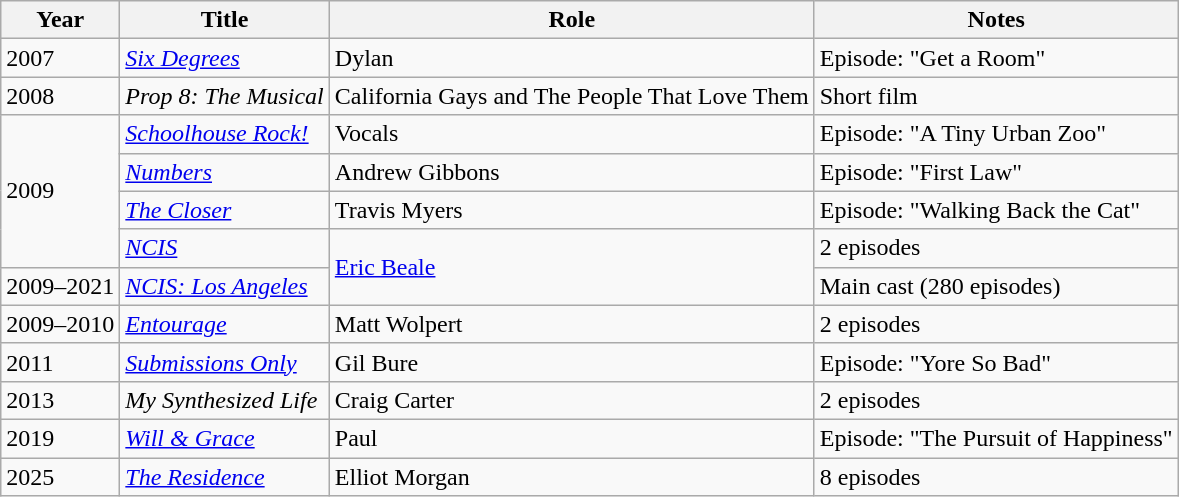<table class="wikitable sortable">
<tr>
<th>Year</th>
<th>Title</th>
<th>Role</th>
<th class="unsortable">Notes</th>
</tr>
<tr>
<td>2007</td>
<td><em><a href='#'>Six Degrees</a></em></td>
<td>Dylan</td>
<td>Episode: "Get a Room"</td>
</tr>
<tr>
<td>2008</td>
<td><em>Prop 8: The Musical</em></td>
<td>California Gays and The People That Love Them</td>
<td>Short film</td>
</tr>
<tr>
<td rowspan="4">2009</td>
<td><em><a href='#'>Schoolhouse Rock!</a></em></td>
<td>Vocals</td>
<td>Episode: "A Tiny Urban Zoo"</td>
</tr>
<tr>
<td><em><a href='#'>Numbers</a></em></td>
<td>Andrew Gibbons</td>
<td>Episode: "First Law"</td>
</tr>
<tr>
<td><em><a href='#'>The Closer</a></em></td>
<td>Travis Myers</td>
<td>Episode: "Walking Back the Cat"</td>
</tr>
<tr>
<td><em><a href='#'>NCIS</a></em></td>
<td rowspan=2><a href='#'>Eric Beale</a></td>
<td>2 episodes</td>
</tr>
<tr>
<td>2009–2021</td>
<td><em><a href='#'>NCIS: Los Angeles</a></em></td>
<td>Main cast (280 episodes)</td>
</tr>
<tr>
<td>2009–2010</td>
<td><em><a href='#'>Entourage</a></em></td>
<td>Matt Wolpert</td>
<td>2 episodes</td>
</tr>
<tr>
<td>2011</td>
<td><em><a href='#'>Submissions Only</a></em></td>
<td>Gil Bure</td>
<td>Episode: "Yore So Bad"</td>
</tr>
<tr>
<td>2013</td>
<td><em>My Synthesized Life</em></td>
<td>Craig Carter</td>
<td>2 episodes</td>
</tr>
<tr>
<td>2019</td>
<td><em><a href='#'>Will & Grace</a></em></td>
<td>Paul</td>
<td>Episode: "The Pursuit of Happiness"</td>
</tr>
<tr>
<td>2025</td>
<td><em><a href='#'>The Residence</a></em></td>
<td>Elliot Morgan</td>
<td>8 episodes</td>
</tr>
</table>
